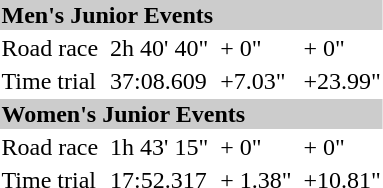<table>
<tr bgcolor="#cccccc">
<td colspan=7><strong>Men's Junior Events</strong></td>
</tr>
<tr>
<td>Road race</td>
<td></td>
<td>2h 40' 40"</td>
<td></td>
<td>+ 0"</td>
<td></td>
<td>+ 0"</td>
</tr>
<tr>
<td>Time trial</td>
<td></td>
<td>37:08.609</td>
<td></td>
<td>+7.03"</td>
<td></td>
<td>+23.99"</td>
</tr>
<tr bgcolor="#cccccc">
<td colspan=7><strong>Women's Junior Events</strong></td>
</tr>
<tr>
<td>Road race</td>
<td></td>
<td>1h 43' 15"</td>
<td></td>
<td>+ 0"</td>
<td></td>
<td>+ 0"</td>
</tr>
<tr>
<td>Time trial</td>
<td></td>
<td>17:52.317</td>
<td></td>
<td>+ 1.38"</td>
<td></td>
<td>+10.81"</td>
</tr>
</table>
